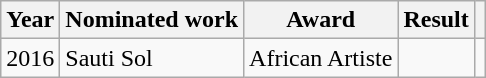<table class ="wikitable">
<tr>
<th>Year</th>
<th>Nominated work</th>
<th>Award</th>
<th>Result</th>
<th></th>
</tr>
<tr>
<td>2016</td>
<td>Sauti Sol</td>
<td>African Artiste</td>
<td></td>
<td></td>
</tr>
</table>
